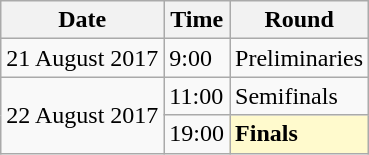<table class="wikitable">
<tr>
<th>Date</th>
<th>Time</th>
<th>Round</th>
</tr>
<tr>
<td>21 August 2017</td>
<td>9:00</td>
<td>Preliminaries</td>
</tr>
<tr>
<td rowspan="2">22 August 2017</td>
<td>11:00</td>
<td>Semifinals</td>
</tr>
<tr>
<td>19:00</td>
<td style="background:lemonchiffon;"><strong>Finals</strong></td>
</tr>
</table>
